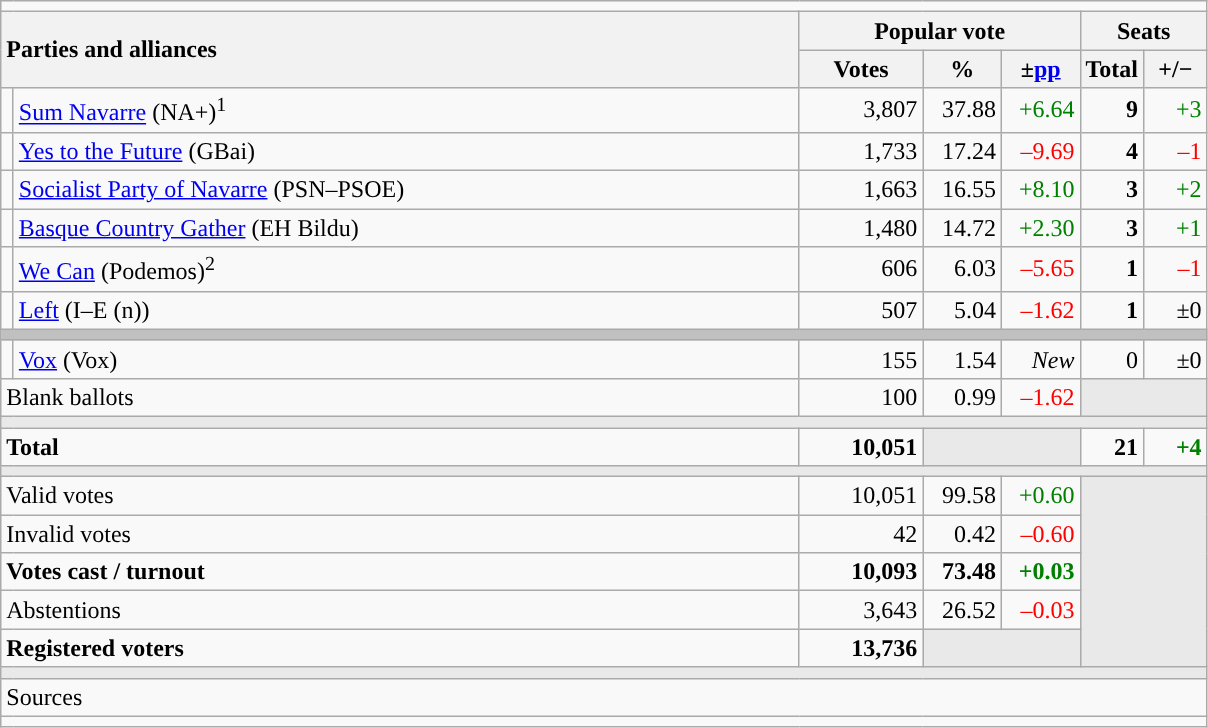<table class="wikitable" style="text-align:right;">
<tr>
<td colspan="7"></td>
</tr>
<tr>
<th style="text-align:left;" rowspan="2" colspan="2" width="525">Parties and alliances</th>
<th colspan="3">Popular vote</th>
<th colspan="2">Seats</th>
</tr>
<tr>
<th width="75">Votes</th>
<th width="45">%</th>
<th width="45">±<a href='#'>pp</a></th>
<th width="35">Total</th>
<th width="35">+/−</th>
</tr>
<tr>
<td width="1" style="color:inherit;background:"></td>
<td align="left"><a href='#'>Sum Navarre</a> (NA+)<sup>1</sup></td>
<td>3,807</td>
<td>37.88</td>
<td style="color:green;">+6.64</td>
<td><strong>9</strong></td>
<td style="color:green;">+3</td>
</tr>
<tr>
<td style="color:inherit;background:"></td>
<td align="left"><a href='#'>Yes to the Future</a> (GBai)</td>
<td>1,733</td>
<td>17.24</td>
<td style="color:red;">–9.69</td>
<td><strong>4</strong></td>
<td style="color:red;">–1</td>
</tr>
<tr>
<td style="color:inherit;background:"></td>
<td align="left"><a href='#'>Socialist Party of Navarre</a> (PSN–PSOE)</td>
<td>1,663</td>
<td>16.55</td>
<td style="color:green;">+8.10</td>
<td><strong>3</strong></td>
<td style="color:green;">+2</td>
</tr>
<tr>
<td style="color:inherit;background:"></td>
<td align="left"><a href='#'>Basque Country Gather</a> (EH Bildu)</td>
<td>1,480</td>
<td>14.72</td>
<td style="color:green;">+2.30</td>
<td><strong>3</strong></td>
<td style="color:green;">+1</td>
</tr>
<tr>
<td style="color:inherit;background:"></td>
<td align="left"><a href='#'>We Can</a> (Podemos)<sup>2</sup></td>
<td>606</td>
<td>6.03</td>
<td style="color:red;">–5.65</td>
<td><strong>1</strong></td>
<td style="color:red;">–1</td>
</tr>
<tr>
<td style="color:inherit;background:"></td>
<td align="left"><a href='#'>Left</a> (I–E (n))</td>
<td>507</td>
<td>5.04</td>
<td style="color:red;">–1.62</td>
<td><strong>1</strong></td>
<td>±0</td>
</tr>
<tr>
<td colspan="7" bgcolor="#C0C0C0"></td>
</tr>
<tr>
<td style="color:inherit;background:"></td>
<td align="left"><a href='#'>Vox</a> (Vox)</td>
<td>155</td>
<td>1.54</td>
<td><em>New</em></td>
<td>0</td>
<td>±0</td>
</tr>
<tr>
<td align="left" colspan="2">Blank ballots</td>
<td>100</td>
<td>0.99</td>
<td style="color:red;">–1.62</td>
<td bgcolor="#E9E9E9" colspan="2"></td>
</tr>
<tr>
<td colspan="7" bgcolor="#E9E9E9"></td>
</tr>
<tr style="font-weight:bold;">
<td align="left" colspan="2">Total</td>
<td>10,051</td>
<td bgcolor="#E9E9E9" colspan="2"></td>
<td>21</td>
<td style="color:green;">+4</td>
</tr>
<tr>
<td colspan="7" bgcolor="#E9E9E9"></td>
</tr>
<tr>
<td align="left" colspan="2">Valid votes</td>
<td>10,051</td>
<td>99.58</td>
<td style="color:green;">+0.60</td>
<td bgcolor="#E9E9E9" colspan="2" rowspan="5"></td>
</tr>
<tr>
<td align="left" colspan="2">Invalid votes</td>
<td>42</td>
<td>0.42</td>
<td style="color:red;">–0.60</td>
</tr>
<tr style="font-weight:bold;">
<td align="left" colspan="2">Votes cast / turnout</td>
<td>10,093</td>
<td>73.48</td>
<td style="color:green;">+0.03</td>
</tr>
<tr>
<td align="left" colspan="2">Abstentions</td>
<td>3,643</td>
<td>26.52</td>
<td style="color:red;">–0.03</td>
</tr>
<tr style="font-weight:bold;">
<td align="left" colspan="2">Registered voters</td>
<td>13,736</td>
<td bgcolor="#E9E9E9" colspan="2"></td>
</tr>
<tr>
<td colspan="7" bgcolor="#E9E9E9"></td>
</tr>
<tr>
<td align="left" colspan="7">Sources</td>
</tr>
<tr>
<td colspan="7" style="text-align:left; max-width:790px;"></td>
</tr>
</table>
